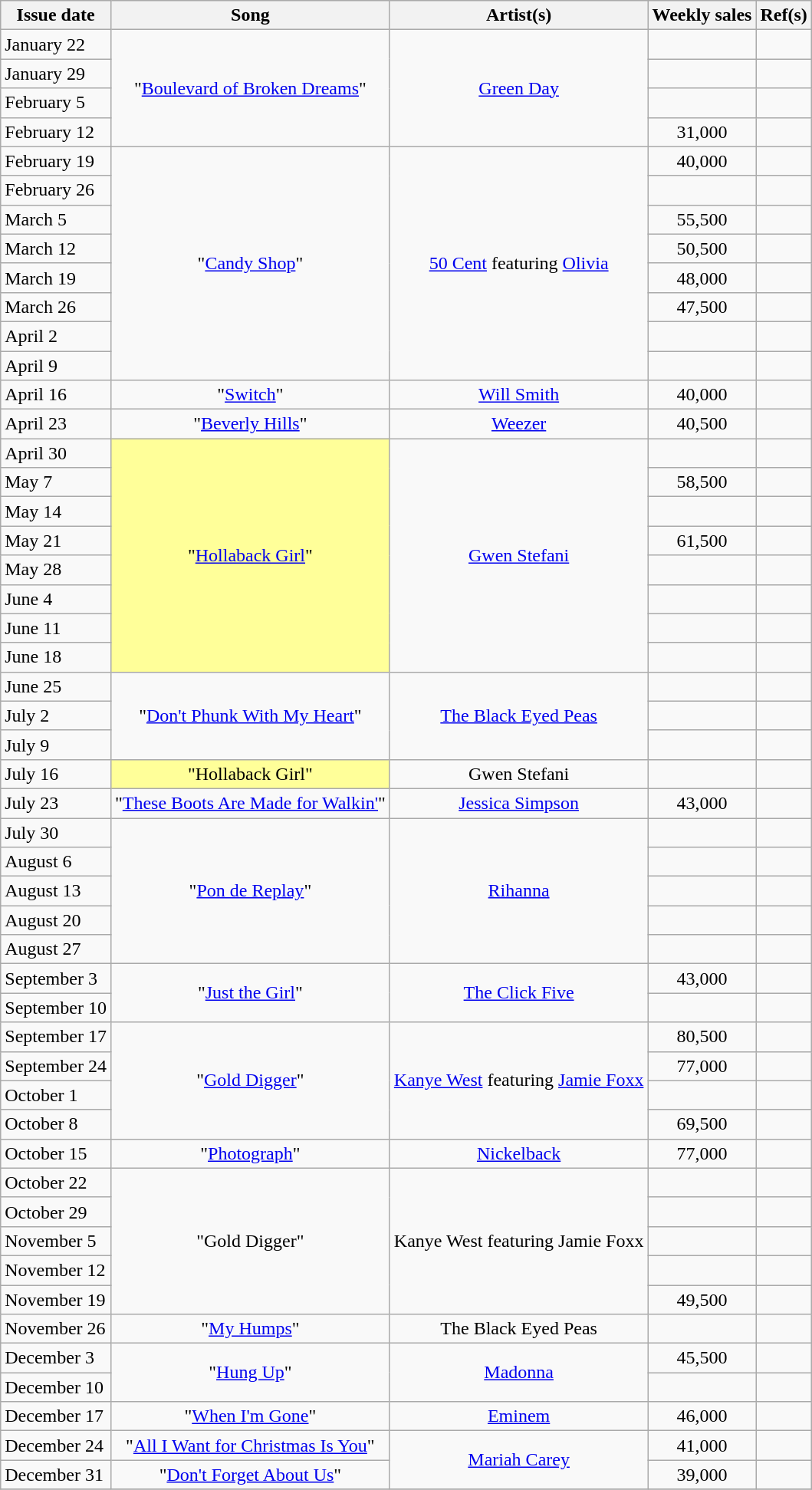<table class="wikitable">
<tr>
<th>Issue date</th>
<th>Song</th>
<th>Artist(s)</th>
<th>Weekly sales</th>
<th>Ref(s)</th>
</tr>
<tr>
<td>January 22</td>
<td style="text-align: center;" rowspan="4">"<a href='#'>Boulevard of Broken Dreams</a>"</td>
<td style="text-align: center;" rowspan="4"><a href='#'>Green Day</a></td>
<td></td>
<td style="text-align: center;"></td>
</tr>
<tr>
<td>January 29</td>
<td></td>
<td style="text-align: center;"></td>
</tr>
<tr>
<td>February 5</td>
<td></td>
<td style="text-align: center;"></td>
</tr>
<tr>
<td>February 12</td>
<td style="text-align: center;">31,000</td>
<td style="text-align: center;"></td>
</tr>
<tr>
<td>February 19</td>
<td style="text-align: center;" rowspan="8">"<a href='#'>Candy Shop</a>"</td>
<td style="text-align: center;" rowspan="8"><a href='#'>50 Cent</a> featuring <a href='#'>Olivia</a></td>
<td style="text-align: center;">40,000</td>
<td style="text-align: center;"></td>
</tr>
<tr>
<td>February 26</td>
<td></td>
<td style="text-align: center;"></td>
</tr>
<tr>
<td>March 5</td>
<td style="text-align: center;">55,500</td>
<td style="text-align: center;"></td>
</tr>
<tr>
<td>March 12</td>
<td style="text-align: center;">50,500</td>
<td style="text-align: center;"></td>
</tr>
<tr>
<td>March 19</td>
<td style="text-align: center;">48,000</td>
<td style="text-align: center;"></td>
</tr>
<tr>
<td>March 26</td>
<td style="text-align: center;">47,500</td>
<td style="text-align: center;"></td>
</tr>
<tr>
<td>April 2</td>
<td></td>
<td style="text-align: center;"></td>
</tr>
<tr>
<td>April 9</td>
<td></td>
<td style="text-align: center;"></td>
</tr>
<tr>
<td>April 16</td>
<td style="text-align: center;">"<a href='#'>Switch</a>"</td>
<td style="text-align: center;"><a href='#'>Will Smith</a></td>
<td style="text-align: center;">40,000</td>
<td style="text-align: center;"></td>
</tr>
<tr>
<td>April 23</td>
<td style="text-align: center;">"<a href='#'>Beverly Hills</a>"</td>
<td style="text-align: center;"><a href='#'>Weezer</a></td>
<td style="text-align: center;">40,500</td>
<td style="text-align: center;"></td>
</tr>
<tr>
<td>April 30</td>
<td bgcolor=#FFFF99 style="text-align: center;" rowspan="8">"<a href='#'>Hollaback Girl</a>" </td>
<td style="text-align: center;" rowspan="8"><a href='#'>Gwen Stefani</a></td>
<td></td>
<td style="text-align: center;"></td>
</tr>
<tr>
<td>May 7</td>
<td style="text-align: center;">58,500</td>
<td style="text-align: center;"></td>
</tr>
<tr>
<td>May 14</td>
<td></td>
<td style="text-align: center;"></td>
</tr>
<tr>
<td>May 21</td>
<td style="text-align: center;">61,500</td>
<td style="text-align: center;"></td>
</tr>
<tr>
<td>May 28</td>
<td></td>
<td style="text-align: center;"></td>
</tr>
<tr>
<td>June 4</td>
<td></td>
<td style="text-align: center;"></td>
</tr>
<tr>
<td>June 11</td>
<td></td>
<td style="text-align: center;"></td>
</tr>
<tr>
<td>June 18</td>
<td></td>
<td style="text-align: center;"></td>
</tr>
<tr>
<td>June 25</td>
<td style="text-align: center;" rowspan="3">"<a href='#'>Don't Phunk With My Heart</a>"</td>
<td style="text-align: center;" rowspan="3"><a href='#'>The Black Eyed Peas</a></td>
<td></td>
<td style="text-align: center;"></td>
</tr>
<tr>
<td>July 2</td>
<td></td>
<td style="text-align: center;"></td>
</tr>
<tr>
<td>July 9</td>
<td></td>
<td style="text-align: center;"></td>
</tr>
<tr>
<td>July 16</td>
<td bgcolor=#FFFF99 style="text-align: center;">"Hollaback Girl"</td>
<td style="text-align: center;">Gwen Stefani</td>
<td></td>
<td style="text-align: center;"></td>
</tr>
<tr>
<td>July 23</td>
<td style="text-align: center;">"<a href='#'>These Boots Are Made for Walkin'</a>"</td>
<td style="text-align: center;"><a href='#'>Jessica Simpson</a></td>
<td style="text-align: center;">43,000</td>
<td style="text-align: center;"></td>
</tr>
<tr>
<td>July 30</td>
<td style="text-align: center;" rowspan="5">"<a href='#'>Pon de Replay</a>"</td>
<td style="text-align: center;" rowspan="5"><a href='#'>Rihanna</a></td>
<td></td>
<td style="text-align: center;"></td>
</tr>
<tr>
<td>August 6</td>
<td></td>
<td style="text-align: center;"></td>
</tr>
<tr>
<td>August 13</td>
<td></td>
<td style="text-align: center;"></td>
</tr>
<tr>
<td>August 20</td>
<td></td>
<td style="text-align: center;"></td>
</tr>
<tr>
<td>August 27</td>
<td></td>
<td style="text-align: center;"></td>
</tr>
<tr>
<td>September 3</td>
<td style="text-align: center;" rowspan="2">"<a href='#'>Just the Girl</a>"</td>
<td style="text-align: center;" rowspan="2"><a href='#'>The Click Five</a></td>
<td style="text-align: center;">43,000</td>
<td style="text-align: center;"></td>
</tr>
<tr>
<td>September 10</td>
<td></td>
<td style="text-align: center;"></td>
</tr>
<tr>
<td>September 17</td>
<td style="text-align: center;" rowspan="4">"<a href='#'>Gold Digger</a>"</td>
<td style="text-align: center;" rowspan="4"><a href='#'>Kanye West</a> featuring <a href='#'>Jamie Foxx</a></td>
<td style="text-align: center;">80,500</td>
<td style="text-align: center;"></td>
</tr>
<tr>
<td>September 24</td>
<td style="text-align: center;">77,000</td>
<td style="text-align: center;"></td>
</tr>
<tr>
<td>October 1</td>
<td></td>
<td style="text-align: center;"></td>
</tr>
<tr>
<td>October 8</td>
<td style="text-align: center;">69,500</td>
<td style="text-align: center;"></td>
</tr>
<tr>
<td>October 15</td>
<td style="text-align: center;">"<a href='#'>Photograph</a>"</td>
<td style="text-align: center;"><a href='#'>Nickelback</a></td>
<td style="text-align: center;">77,000</td>
<td style="text-align: center;"></td>
</tr>
<tr>
<td>October 22</td>
<td style="text-align: center;" rowspan="5">"Gold Digger"</td>
<td style="text-align: center;" rowspan="5">Kanye West featuring Jamie Foxx</td>
<td></td>
<td style="text-align: center;"></td>
</tr>
<tr>
<td>October 29</td>
<td></td>
<td style="text-align: center;"></td>
</tr>
<tr>
<td>November 5</td>
<td></td>
<td style="text-align: center;"></td>
</tr>
<tr>
<td>November 12</td>
<td></td>
<td style="text-align: center;"></td>
</tr>
<tr>
<td>November 19</td>
<td style="text-align: center;">49,500</td>
<td style="text-align: center;"></td>
</tr>
<tr>
<td>November 26</td>
<td style="text-align: center;">"<a href='#'>My Humps</a>"</td>
<td style="text-align: center;">The Black Eyed Peas</td>
<td></td>
<td style="text-align: center;"></td>
</tr>
<tr>
<td>December 3</td>
<td style="text-align: center;" rowspan="2">"<a href='#'>Hung Up</a>"</td>
<td style="text-align: center;" rowspan="2"><a href='#'>Madonna</a></td>
<td style="text-align: center;">45,500</td>
<td style="text-align: center;"></td>
</tr>
<tr>
<td>December 10</td>
<td></td>
<td style="text-align: center;"></td>
</tr>
<tr>
<td>December 17</td>
<td style="text-align: center;">"<a href='#'>When I'm Gone</a>"</td>
<td style="text-align: center;"><a href='#'>Eminem</a></td>
<td style="text-align: center;">46,000</td>
<td style="text-align: center;"></td>
</tr>
<tr>
<td>December 24</td>
<td style="text-align: center;">"<a href='#'>All I Want for Christmas Is You</a>"</td>
<td style="text-align: center;" rowspan="2"><a href='#'>Mariah Carey</a></td>
<td style="text-align: center;">41,000</td>
<td style="text-align: center;"></td>
</tr>
<tr>
<td>December 31</td>
<td style="text-align: center;">"<a href='#'>Don't Forget About Us</a>"</td>
<td style="text-align: center;">39,000</td>
<td style="text-align: center;"></td>
</tr>
<tr>
</tr>
</table>
